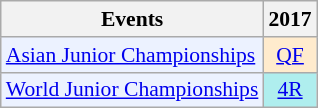<table class="wikitable" style="font-size: 90%; text-align:center">
<tr>
<th>Events</th>
<th>2017</th>
</tr>
<tr>
<td bgcolor="#ECF2FF"; align="left"><a href='#'>Asian Junior Championships</a></td>
<td bgcolor=FFEBCD><a href='#'>QF</a></td>
</tr>
<tr>
<td bgcolor="#ECF2FF"; align="left"><a href='#'>World Junior Championships</a></td>
<td bgcolor=AFEEEE><a href='#'>4R</a></td>
</tr>
</table>
